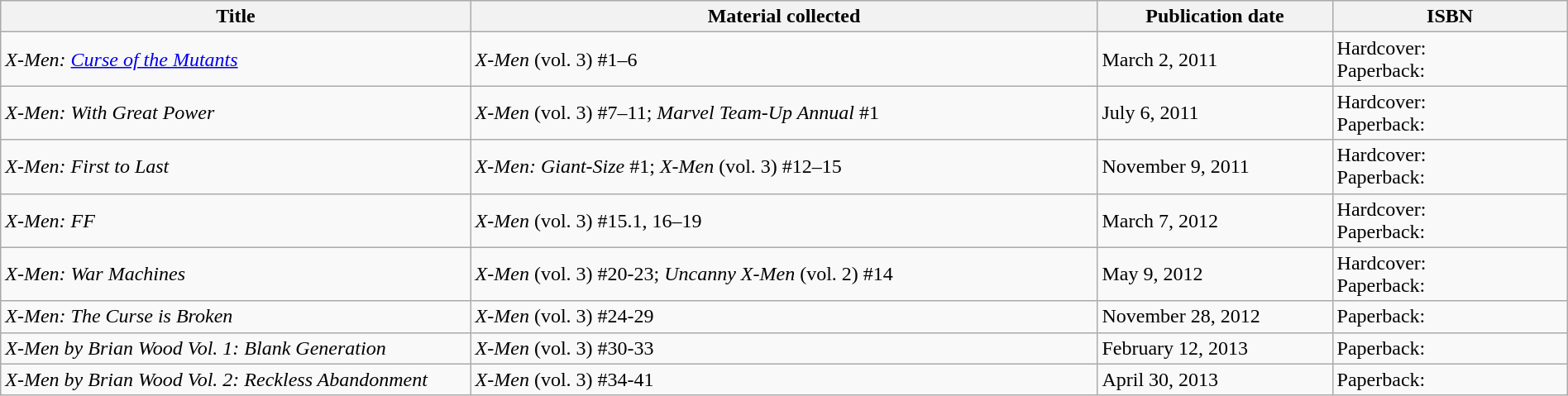<table class="wikitable" width="100%">
<tr>
<th width="30%">Title</th>
<th width="40%">Material collected</th>
<th width="15%">Publication date</th>
<th width="16%">ISBN</th>
</tr>
<tr>
<td><em>X-Men: <a href='#'>Curse of the Mutants</a></em></td>
<td><em>X-Men</em> (vol. 3) #1–6</td>
<td>March 2, 2011</td>
<td>Hardcover: <br>Paperback: </td>
</tr>
<tr>
<td><em>X-Men: With Great Power</em></td>
<td><em>X-Men</em> (vol. 3) #7–11; <em>Marvel Team-Up Annual</em> #1</td>
<td>July 6, 2011</td>
<td>Hardcover: <br>Paperback: </td>
</tr>
<tr>
<td><em>X-Men: First to Last</em></td>
<td><em>X-Men: Giant-Size</em> #1; <em>X-Men</em> (vol. 3) #12–15</td>
<td>November 9, 2011</td>
<td>Hardcover: <br>Paperback: </td>
</tr>
<tr>
<td><em>X-Men: FF</em></td>
<td><em>X-Men</em> (vol. 3) #15.1, 16–19</td>
<td>March 7, 2012</td>
<td>Hardcover: <br>Paperback: </td>
</tr>
<tr>
<td><em>X-Men: War Machines</em></td>
<td><em>X-Men</em> (vol. 3) #20-23; <em>Uncanny X-Men</em> (vol. 2) #14</td>
<td>May 9, 2012</td>
<td>Hardcover: <br>Paperback: </td>
</tr>
<tr>
<td><em>X-Men: The Curse is Broken</em></td>
<td><em>X-Men</em> (vol. 3) #24-29</td>
<td>November 28, 2012</td>
<td>Paperback: </td>
</tr>
<tr>
<td><em>X-Men by Brian Wood Vol. 1: Blank Generation</em></td>
<td><em>X-Men</em> (vol. 3) #30-33</td>
<td>February 12, 2013</td>
<td>Paperback: </td>
</tr>
<tr>
<td><em>X-Men by Brian Wood Vol. 2: Reckless Abandonment</em></td>
<td><em>X-Men</em> (vol. 3) #34-41</td>
<td>April 30, 2013</td>
<td>Paperback: </td>
</tr>
</table>
